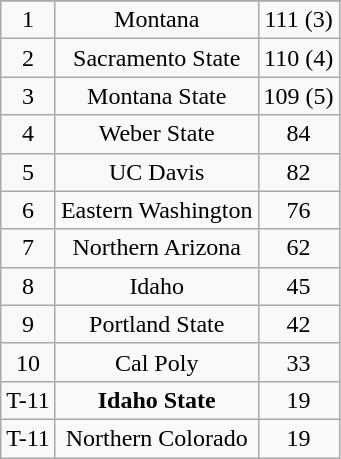<table class="wikitable" style="display: inline-table;">
<tr align="center">
</tr>
<tr align="center">
<td>1</td>
<td>Montana</td>
<td>111 (3)</td>
</tr>
<tr align="center">
<td>2</td>
<td>Sacramento State</td>
<td>110 (4)</td>
</tr>
<tr align="center">
<td>3</td>
<td>Montana State</td>
<td>109 (5)</td>
</tr>
<tr align="center">
<td>4</td>
<td>Weber State</td>
<td>84</td>
</tr>
<tr align="center">
<td>5</td>
<td>UC Davis</td>
<td>82</td>
</tr>
<tr align="center">
<td>6</td>
<td>Eastern Washington</td>
<td>76</td>
</tr>
<tr align="center">
<td>7</td>
<td>Northern Arizona</td>
<td>62</td>
</tr>
<tr align="center">
<td>8</td>
<td>Idaho</td>
<td>45</td>
</tr>
<tr align="center">
<td>9</td>
<td>Portland State</td>
<td>42</td>
</tr>
<tr align="center">
<td>10</td>
<td>Cal Poly</td>
<td>33</td>
</tr>
<tr align="center">
<td>T-11</td>
<td><strong>Idaho State</strong></td>
<td>19</td>
</tr>
<tr align="center">
<td>T-11</td>
<td>Northern Colorado</td>
<td>19</td>
</tr>
</table>
